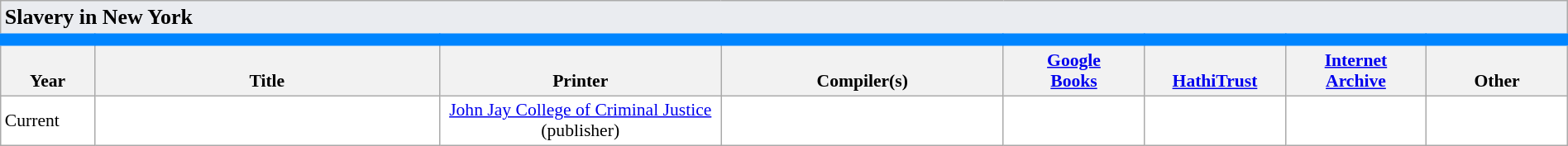<table class="wikitable collapsible sortable static-row-numbers" cellpadding="1" style="color: black; background-color: #FFFFFF; font-size: 90%; width:100%">
<tr class="static-row-header" style="text-align:center;vertical-align:bottom;">
<th style="text-align:left; background:#eaecf0; border-style: solid; border-width: 0px 0px 0px 0px;" colspan=8><big><strong>Slavery in New York</strong></big></th>
</tr>
<tr class="static-row-header" style="text-align:center;vertical-align:bottom;border-style: solid; border-color: #0085ff; border-width: 10px 0px 0px 0px;">
<th>Year</th>
<th>Title</th>
<th>Printer</th>
<th>Compiler(s)</th>
<th><a href='#'>Google<br>Books</a></th>
<th><a href='#'>HathiTrust</a></th>
<th><a href='#'>Internet<br>Archive</a></th>
<th>Other</th>
</tr>
<tr>
<td width="6%;" data-sort-value="2021">Current</td>
<td width="22%" data-sort-value="new york slavery 2021"></td>
<td style="text-align:center" width="18%" data-sort-value="john jay college 2021"><a href='#'>John Jay College of Criminal Justice</a><br>(publisher)</td>
<td style="text-align:center" width="18%"></td>
<td style="text-align:center" width="9%"></td>
<td style="text-align:center" width="9%"></td>
<td style="text-align:center" width="9%"></td>
<td style="text-align:center" width="9%"></td>
</tr>
</table>
